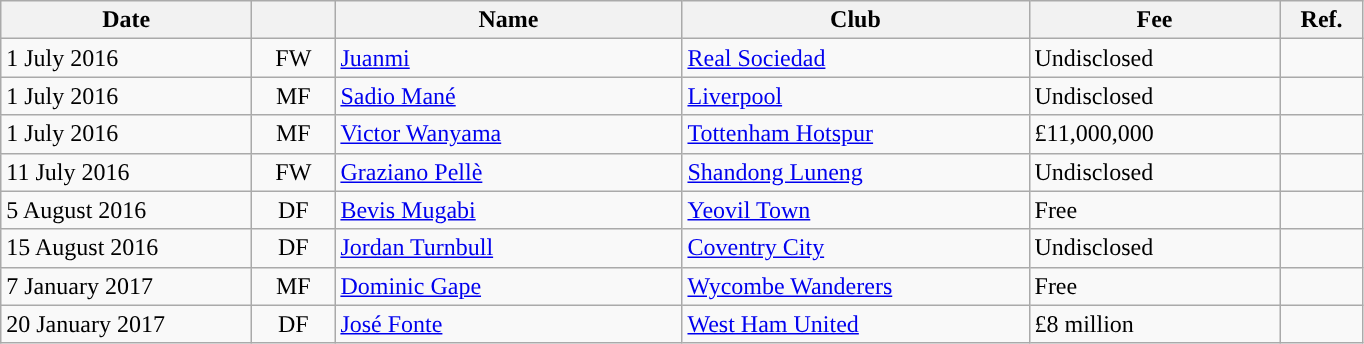<table class="wikitable plainrowheaders">
<tr>
<th scope="col" style="width:10em;">Date</th>
<th scope="col" style="width:3em;"></th>
<th scope="col" style="width:14em;">Name</th>
<th scope="col" style="width:14em;">Club</th>
<th scope="col" style="width:10em;">Fee</th>
<th scope="col" style="width:3em;">Ref.</th>
</tr>
<tr>
<td>1 July 2016</td>
<td align="center">FW</td>
<td> <a href='#'>Juanmi</a></td>
<td> <a href='#'>Real Sociedad</a></td>
<td>Undisclosed</td>
<td align="center"></td>
</tr>
<tr>
<td>1 July 2016</td>
<td align="center">MF</td>
<td> <a href='#'>Sadio Mané</a></td>
<td> <a href='#'>Liverpool</a></td>
<td>Undisclosed</td>
<td align="center"></td>
</tr>
<tr>
<td>1 July 2016</td>
<td align="center">MF</td>
<td> <a href='#'>Victor Wanyama</a></td>
<td> <a href='#'>Tottenham Hotspur</a></td>
<td>£11,000,000</td>
<td align="center"></td>
</tr>
<tr>
<td>11 July 2016</td>
<td align="center">FW</td>
<td> <a href='#'>Graziano Pellè</a></td>
<td> <a href='#'>Shandong Luneng</a></td>
<td>Undisclosed</td>
<td align="center"></td>
</tr>
<tr>
<td>5 August 2016</td>
<td align="center">DF</td>
<td> <a href='#'>Bevis Mugabi</a></td>
<td> <a href='#'>Yeovil Town</a></td>
<td>Free</td>
<td align="center"></td>
</tr>
<tr>
<td>15 August 2016</td>
<td align="center">DF</td>
<td> <a href='#'>Jordan Turnbull</a></td>
<td> <a href='#'>Coventry City</a></td>
<td>Undisclosed</td>
<td align="center"></td>
</tr>
<tr>
<td>7 January 2017</td>
<td align="center">MF</td>
<td> <a href='#'>Dominic Gape</a></td>
<td> <a href='#'>Wycombe Wanderers</a></td>
<td>Free</td>
<td align="center"></td>
</tr>
<tr>
<td>20 January 2017</td>
<td align="center">DF</td>
<td> <a href='#'>José Fonte</a></td>
<td> <a href='#'>West Ham United</a></td>
<td>£8 million</td>
<td align="center"></td>
</tr>
</table>
